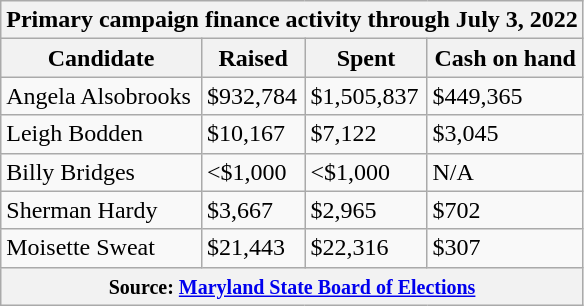<table class="wikitable sortable">
<tr>
<th colspan="4">Primary campaign finance activity through July 3, 2022</th>
</tr>
<tr>
<th>Candidate</th>
<th>Raised</th>
<th>Spent</th>
<th>Cash on hand</th>
</tr>
<tr>
<td data-sort-value="Alsobrooks, Angela">Angela Alsobrooks</td>
<td>$932,784</td>
<td>$1,505,837</td>
<td>$449,365</td>
</tr>
<tr>
<td data-sort-value="Bodden, Leigh">Leigh Bodden</td>
<td>$10,167</td>
<td>$7,122</td>
<td>$3,045</td>
</tr>
<tr>
<td data-sort-value="Bridges, Billy">Billy Bridges</td>
<td data-sort-value=$1><$1,000</td>
<td data-sort-value=$1><$1,000</td>
<td data-sort-value=$1>N/A</td>
</tr>
<tr>
<td data-sort-value="Hardy, Sherman">Sherman Hardy</td>
<td>$3,667</td>
<td>$2,965</td>
<td>$702</td>
</tr>
<tr>
<td data-sort-value="Sweat, Moisette">Moisette Sweat</td>
<td>$21,443</td>
<td>$22,316</td>
<td>$307</td>
</tr>
<tr>
<th colspan="4"><small>Source: <a href='#'>Maryland State Board of Elections</a></small></th>
</tr>
</table>
